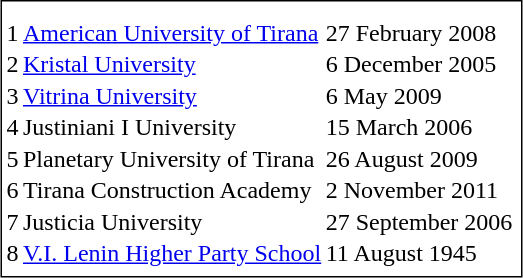<table cellpadding="0" cellspacing="3" style="margin:1px; border:1px solid #000000;">
<tr>
<th colspan="3"></th>
</tr>
<tr>
<td><strong></strong></td>
<td><strong></strong></td>
<td><strong></strong></td>
<td><strong></strong></td>
</tr>
<tr>
<th bgcolor="#000000" colspan="3"></th>
</tr>
<tr>
<td align=center>1</td>
<td><a href='#'>American University of Tirana</a></td>
<td>27 February 2008</td>
<td align="center"></td>
</tr>
<tr>
<td align=center>2</td>
<td><a href='#'>Kristal University</a></td>
<td>6 December 2005</td>
<td align="center"></td>
</tr>
<tr>
<td align=center>3</td>
<td><a href='#'>Vitrina University</a></td>
<td>6 May 2009</td>
<td align="center"></td>
</tr>
<tr>
<td align=center>4</td>
<td>Justiniani I University</td>
<td>15 March 2006</td>
<td align="center"></td>
</tr>
<tr>
<td align=center>5</td>
<td>Planetary University of Tirana</td>
<td>26 August 2009</td>
<td align="center"></td>
</tr>
<tr>
<td align=center>6</td>
<td>Tirana Construction Academy</td>
<td>2 November 2011</td>
<td align="center"></td>
</tr>
<tr>
<td align=center>7</td>
<td>Justicia University</td>
<td>27 September 2006</td>
<td align="center"></td>
</tr>
<tr>
<td align=center>8</td>
<td><a href='#'>V.I. Lenin Higher Party School</a></td>
<td>11 August 1945</td>
<td align="center"></td>
</tr>
<tr>
</tr>
</table>
